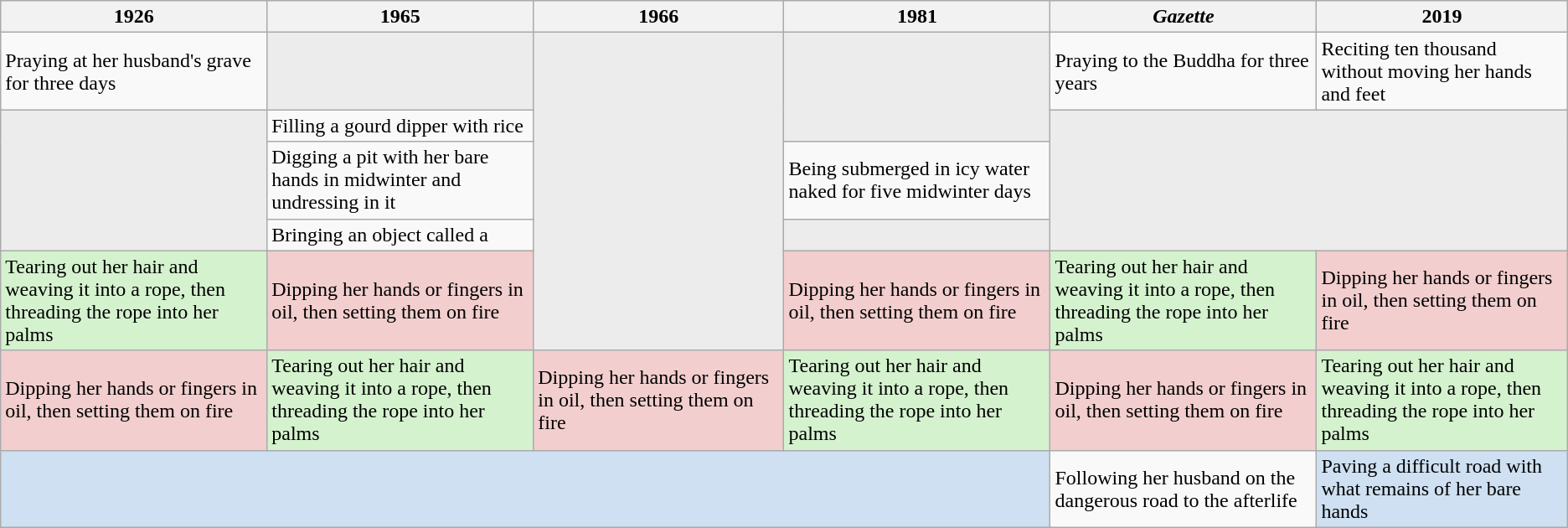<table class="wikitable">
<tr>
<th width="17%">1926</th>
<th width="17%">1965</th>
<th width="16%">1966</th>
<th width="17%">1981</th>
<th width="17%"><em>Gazette</em></th>
<th>2019</th>
</tr>
<tr>
<td>Praying at her husband's grave for three days</td>
<td style="background:#ececec"></td>
<td rowspan="5"; style="background:#ececec"></td>
<td rowspan="2"; style="background:#ececec"></td>
<td>Praying to the Buddha for three years</td>
<td>Reciting ten thousand  without moving her hands and feet</td>
</tr>
<tr>
<td rowspan="3"; style="background:#ececec"></td>
<td>Filling a gourd dipper with rice</td>
<td rowspan="3"; colspan="2"; style="background:#ececec"></td>
</tr>
<tr>
<td>Digging a pit with her bare hands in midwinter and undressing in it</td>
<td>Being submerged in icy water naked for five midwinter days</td>
</tr>
<tr>
<td>Bringing an object called a </td>
<td style="background:#ececec"></td>
</tr>
<tr>
<td style="background:#D4F2CE">Tearing out her hair and weaving it into a rope, then threading the rope into her palms</td>
<td style="background:#F2CECE">Dipping her hands or fingers in oil, then setting them on fire</td>
<td style="background:#F2CECE">Dipping her hands or fingers in oil, then setting them on fire</td>
<td style="background:#D4F2CE">Tearing out her hair and weaving it into a rope, then threading the rope into her palms</td>
<td style="background:#F2CECE">Dipping her hands or fingers in oil, then setting them on fire</td>
</tr>
<tr>
<td style="background:#F2CECE">Dipping her hands or fingers in oil, then setting them on fire</td>
<td style="background:#D4F2CE">Tearing out her hair and weaving it into a rope, then threading the rope into her palms</td>
<td style="background:#F2CECE">Dipping her hands or fingers in oil, then setting them on fire</td>
<td style="background:#D4F2CE">Tearing out her hair and weaving it into a rope, then threading the rope into her palms</td>
<td style="background:#F2CECE">Dipping her hands or fingers in oil, then setting them on fire</td>
<td style="background:#D4F2CE">Tearing out her hair and weaving it into a rope, then threading the rope into her palms</td>
</tr>
<tr>
<td colspan="4"; style="background:#CEE0F2"></td>
<td>Following her husband on the dangerous road to the afterlife</td>
<td style="background:#CEE0F2">Paving a difficult road with what remains of her bare hands</td>
</tr>
</table>
